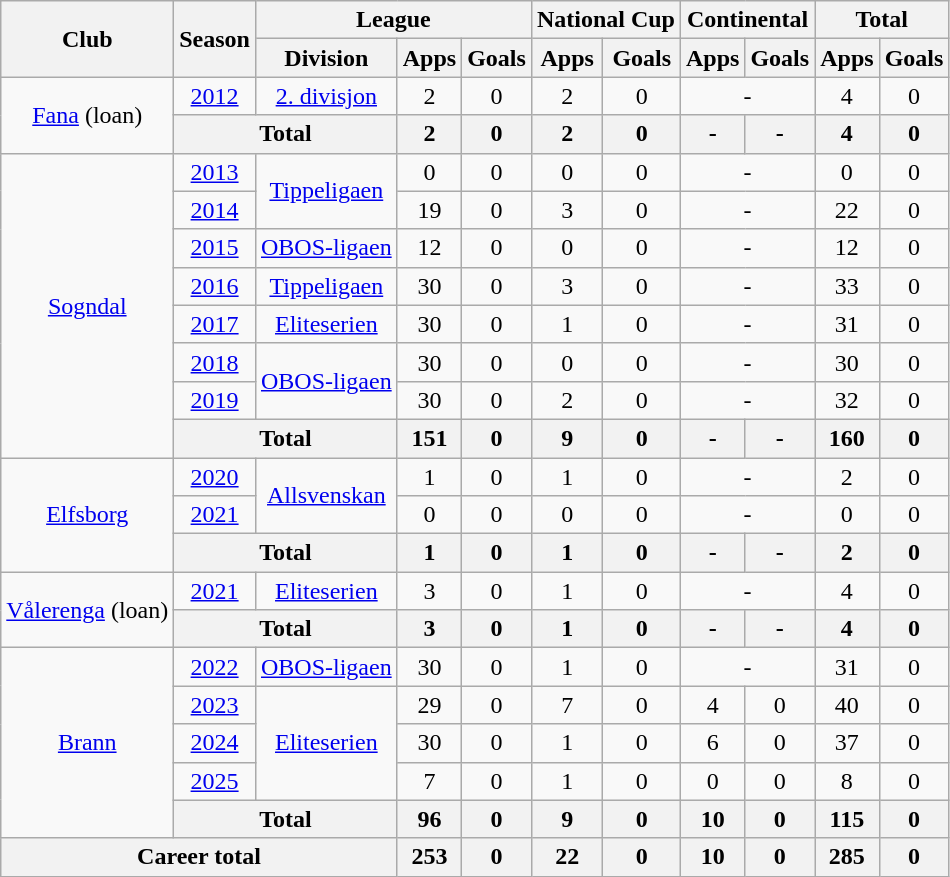<table class="wikitable" style="text-align: center;">
<tr>
<th rowspan="2">Club</th>
<th rowspan="2">Season</th>
<th colspan="3">League</th>
<th colspan="2">National Cup</th>
<th colspan="2">Continental</th>
<th colspan="2">Total</th>
</tr>
<tr>
<th>Division</th>
<th>Apps</th>
<th>Goals</th>
<th>Apps</th>
<th>Goals</th>
<th>Apps</th>
<th>Goals</th>
<th>Apps</th>
<th>Goals</th>
</tr>
<tr>
<td rowspan="2"><a href='#'>Fana</a> (loan)</td>
<td><a href='#'>2012</a></td>
<td rowspan="1"><a href='#'>2. divisjon</a></td>
<td>2</td>
<td>0</td>
<td>2</td>
<td>0</td>
<td colspan="2">-</td>
<td>4</td>
<td>0</td>
</tr>
<tr>
<th colspan="2">Total</th>
<th>2</th>
<th>0</th>
<th>2</th>
<th>0</th>
<th>-</th>
<th>-</th>
<th>4</th>
<th>0</th>
</tr>
<tr>
<td rowspan="8"><a href='#'>Sogndal</a></td>
<td><a href='#'>2013</a></td>
<td rowspan="2"><a href='#'>Tippeligaen</a></td>
<td>0</td>
<td>0</td>
<td>0</td>
<td>0</td>
<td colspan="2">-</td>
<td>0</td>
<td>0</td>
</tr>
<tr>
<td><a href='#'>2014</a></td>
<td>19</td>
<td>0</td>
<td>3</td>
<td>0</td>
<td colspan="2">-</td>
<td>22</td>
<td>0</td>
</tr>
<tr>
<td><a href='#'>2015</a></td>
<td rowspan="1"><a href='#'>OBOS-ligaen</a></td>
<td>12</td>
<td>0</td>
<td>0</td>
<td>0</td>
<td colspan="2">-</td>
<td>12</td>
<td>0</td>
</tr>
<tr>
<td><a href='#'>2016</a></td>
<td rowspan="1"><a href='#'>Tippeligaen</a></td>
<td>30</td>
<td>0</td>
<td>3</td>
<td>0</td>
<td colspan="2">-</td>
<td>33</td>
<td>0</td>
</tr>
<tr>
<td><a href='#'>2017</a></td>
<td rowspan="1"><a href='#'>Eliteserien</a></td>
<td>30</td>
<td>0</td>
<td>1</td>
<td>0</td>
<td colspan="2">-</td>
<td>31</td>
<td>0</td>
</tr>
<tr>
<td><a href='#'>2018</a></td>
<td rowspan="2"><a href='#'>OBOS-ligaen</a></td>
<td>30</td>
<td>0</td>
<td>0</td>
<td>0</td>
<td colspan="2">-</td>
<td>30</td>
<td>0</td>
</tr>
<tr>
<td><a href='#'>2019</a></td>
<td>30</td>
<td>0</td>
<td>2</td>
<td>0</td>
<td colspan="2">-</td>
<td>32</td>
<td>0</td>
</tr>
<tr>
<th colspan="2">Total</th>
<th>151</th>
<th>0</th>
<th>9</th>
<th>0</th>
<th>-</th>
<th>-</th>
<th>160</th>
<th>0</th>
</tr>
<tr>
<td rowspan="3"><a href='#'>Elfsborg</a></td>
<td><a href='#'>2020</a></td>
<td rowspan="2"><a href='#'>Allsvenskan</a></td>
<td>1</td>
<td>0</td>
<td>1</td>
<td>0</td>
<td colspan="2">-</td>
<td>2</td>
<td>0</td>
</tr>
<tr>
<td><a href='#'>2021</a></td>
<td>0</td>
<td>0</td>
<td>0</td>
<td>0</td>
<td colspan="2">-</td>
<td>0</td>
<td>0</td>
</tr>
<tr>
<th colspan="2">Total</th>
<th>1</th>
<th>0</th>
<th>1</th>
<th>0</th>
<th>-</th>
<th>-</th>
<th>2</th>
<th>0</th>
</tr>
<tr>
<td rowspan="2"><a href='#'>Vålerenga</a> (loan)</td>
<td><a href='#'>2021</a></td>
<td rowspan="1"><a href='#'>Eliteserien</a></td>
<td>3</td>
<td>0</td>
<td>1</td>
<td>0</td>
<td colspan="2">-</td>
<td>4</td>
<td>0</td>
</tr>
<tr>
<th colspan="2">Total</th>
<th>3</th>
<th>0</th>
<th>1</th>
<th>0</th>
<th>-</th>
<th>-</th>
<th>4</th>
<th>0</th>
</tr>
<tr>
<td rowspan="5"><a href='#'>Brann</a></td>
<td><a href='#'>2022</a></td>
<td rowspan="1"><a href='#'>OBOS-ligaen</a></td>
<td>30</td>
<td>0</td>
<td>1</td>
<td>0</td>
<td colspan="2">-</td>
<td>31</td>
<td>0</td>
</tr>
<tr>
<td><a href='#'>2023</a></td>
<td rowspan="3"><a href='#'>Eliteserien</a></td>
<td>29</td>
<td>0</td>
<td>7</td>
<td>0</td>
<td>4</td>
<td>0</td>
<td>40</td>
<td>0</td>
</tr>
<tr>
<td><a href='#'>2024</a></td>
<td>30</td>
<td>0</td>
<td>1</td>
<td>0</td>
<td>6</td>
<td>0</td>
<td>37</td>
<td>0</td>
</tr>
<tr>
<td><a href='#'>2025</a></td>
<td>7</td>
<td>0</td>
<td>1</td>
<td>0</td>
<td>0</td>
<td>0</td>
<td>8</td>
<td>0</td>
</tr>
<tr>
<th colspan="2">Total</th>
<th>96</th>
<th>0</th>
<th>9</th>
<th>0</th>
<th>10</th>
<th>0</th>
<th>115</th>
<th>0</th>
</tr>
<tr>
<th colspan="3">Career total</th>
<th>253</th>
<th>0</th>
<th>22</th>
<th>0</th>
<th>10</th>
<th>0</th>
<th>285</th>
<th>0</th>
</tr>
</table>
